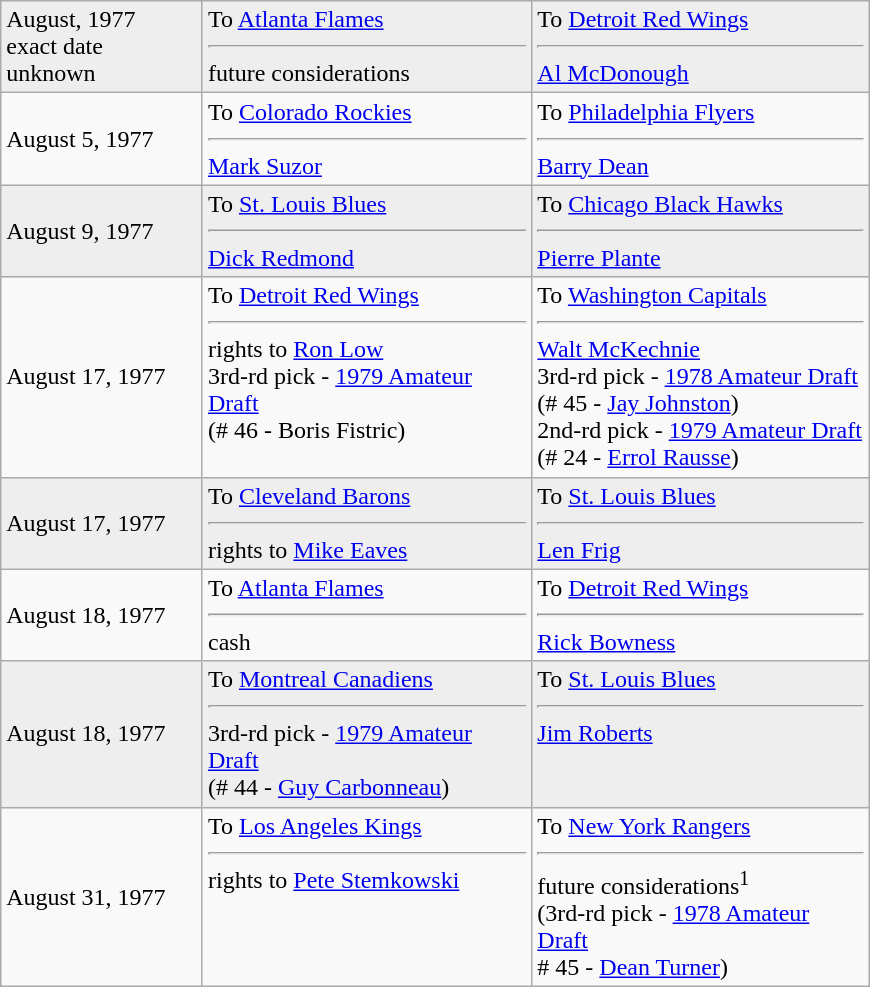<table class="wikitable" style="border:1px solid #999; width:580px;">
<tr style="background:#eee;">
<td>August, 1977<br>exact date unknown</td>
<td valign="top">To <a href='#'>Atlanta Flames</a><hr>future considerations</td>
<td valign="top">To <a href='#'>Detroit Red Wings</a><hr><a href='#'>Al McDonough</a></td>
</tr>
<tr>
<td>August 5, 1977</td>
<td valign="top">To <a href='#'>Colorado Rockies</a><hr><a href='#'>Mark Suzor</a></td>
<td valign="top">To <a href='#'>Philadelphia Flyers</a><hr><a href='#'>Barry Dean</a></td>
</tr>
<tr style="background:#eee;">
<td>August 9, 1977</td>
<td valign="top">To <a href='#'>St. Louis Blues</a><hr><a href='#'>Dick Redmond</a></td>
<td valign="top">To <a href='#'>Chicago Black Hawks</a><hr><a href='#'>Pierre Plante</a></td>
</tr>
<tr>
<td>August 17, 1977</td>
<td valign="top">To <a href='#'>Detroit Red Wings</a><hr>rights to <a href='#'>Ron Low</a><br>3rd-rd pick - <a href='#'>1979 Amateur Draft</a><br>(# 46 - Boris Fistric)</td>
<td valign="top">To <a href='#'>Washington Capitals</a><hr><a href='#'>Walt McKechnie</a><br>3rd-rd pick - <a href='#'>1978 Amateur Draft</a><br>(# 45 - <a href='#'>Jay Johnston</a>)<br>2nd-rd pick - <a href='#'>1979 Amateur Draft</a><br>(# 24 - <a href='#'>Errol Rausse</a>)</td>
</tr>
<tr style="background:#eee;">
<td>August 17, 1977</td>
<td valign="top">To <a href='#'>Cleveland Barons</a><hr>rights to <a href='#'>Mike Eaves</a></td>
<td valign="top">To <a href='#'>St. Louis Blues</a><hr><a href='#'>Len Frig</a></td>
</tr>
<tr>
<td>August 18, 1977</td>
<td valign="top">To <a href='#'>Atlanta Flames</a><hr>cash</td>
<td valign="top">To <a href='#'>Detroit Red Wings</a><hr><a href='#'>Rick Bowness</a></td>
</tr>
<tr style="background:#eee;">
<td>August 18, 1977</td>
<td valign="top">To <a href='#'>Montreal Canadiens</a><hr>3rd-rd pick - <a href='#'>1979 Amateur Draft</a><br>(# 44 - <a href='#'>Guy Carbonneau</a>)</td>
<td valign="top">To <a href='#'>St. Louis Blues</a><hr><a href='#'>Jim Roberts</a></td>
</tr>
<tr>
<td>August 31, 1977</td>
<td valign="top">To <a href='#'>Los Angeles Kings</a><hr>rights to <a href='#'>Pete Stemkowski</a></td>
<td valign="top">To <a href='#'>New York Rangers</a><hr>future considerations<sup>1</sup><br>(3rd-rd pick - <a href='#'>1978 Amateur Draft</a><br># 45 - <a href='#'>Dean Turner</a>)</td>
</tr>
</table>
